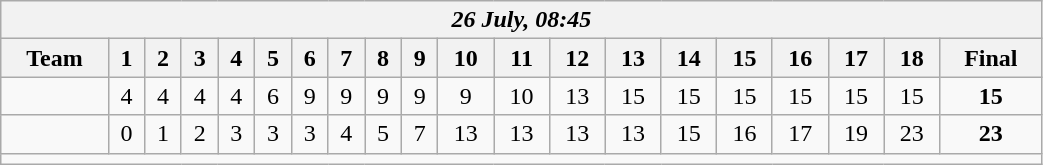<table class=wikitable style="text-align:center; width: 55%">
<tr>
<th colspan=20><em>26 July, 08:45</em></th>
</tr>
<tr>
<th>Team</th>
<th>1</th>
<th>2</th>
<th>3</th>
<th>4</th>
<th>5</th>
<th>6</th>
<th>7</th>
<th>8</th>
<th>9</th>
<th>10</th>
<th>11</th>
<th>12</th>
<th>13</th>
<th>14</th>
<th>15</th>
<th>16</th>
<th>17</th>
<th>18</th>
<th>Final</th>
</tr>
<tr>
<td align=left></td>
<td>4</td>
<td>4</td>
<td>4</td>
<td>4</td>
<td>6</td>
<td>9</td>
<td>9</td>
<td>9</td>
<td>9</td>
<td>9</td>
<td>10</td>
<td>13</td>
<td>15</td>
<td>15</td>
<td>15</td>
<td>15</td>
<td>15</td>
<td>15</td>
<td><strong>15</strong></td>
</tr>
<tr>
<td align=left><strong></strong></td>
<td>0</td>
<td>1</td>
<td>2</td>
<td>3</td>
<td>3</td>
<td>3</td>
<td>4</td>
<td>5</td>
<td>7</td>
<td>13</td>
<td>13</td>
<td>13</td>
<td>13</td>
<td>15</td>
<td>16</td>
<td>17</td>
<td>19</td>
<td>23</td>
<td><strong>23</strong></td>
</tr>
<tr>
<td colspan=20></td>
</tr>
</table>
